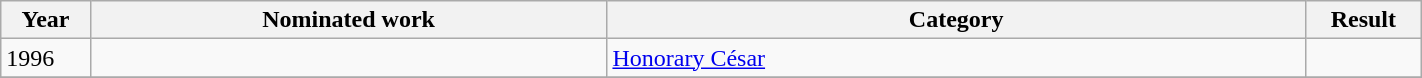<table width="75%" class="wikitable">
<tr>
<th width="10">Year</th>
<th width="220">Nominated work</th>
<th width="300">Category</th>
<th width="30">Result</th>
</tr>
<tr>
<td>1996</td>
<td></td>
<td><a href='#'>Honorary César</a></td>
<td></td>
</tr>
<tr>
</tr>
</table>
